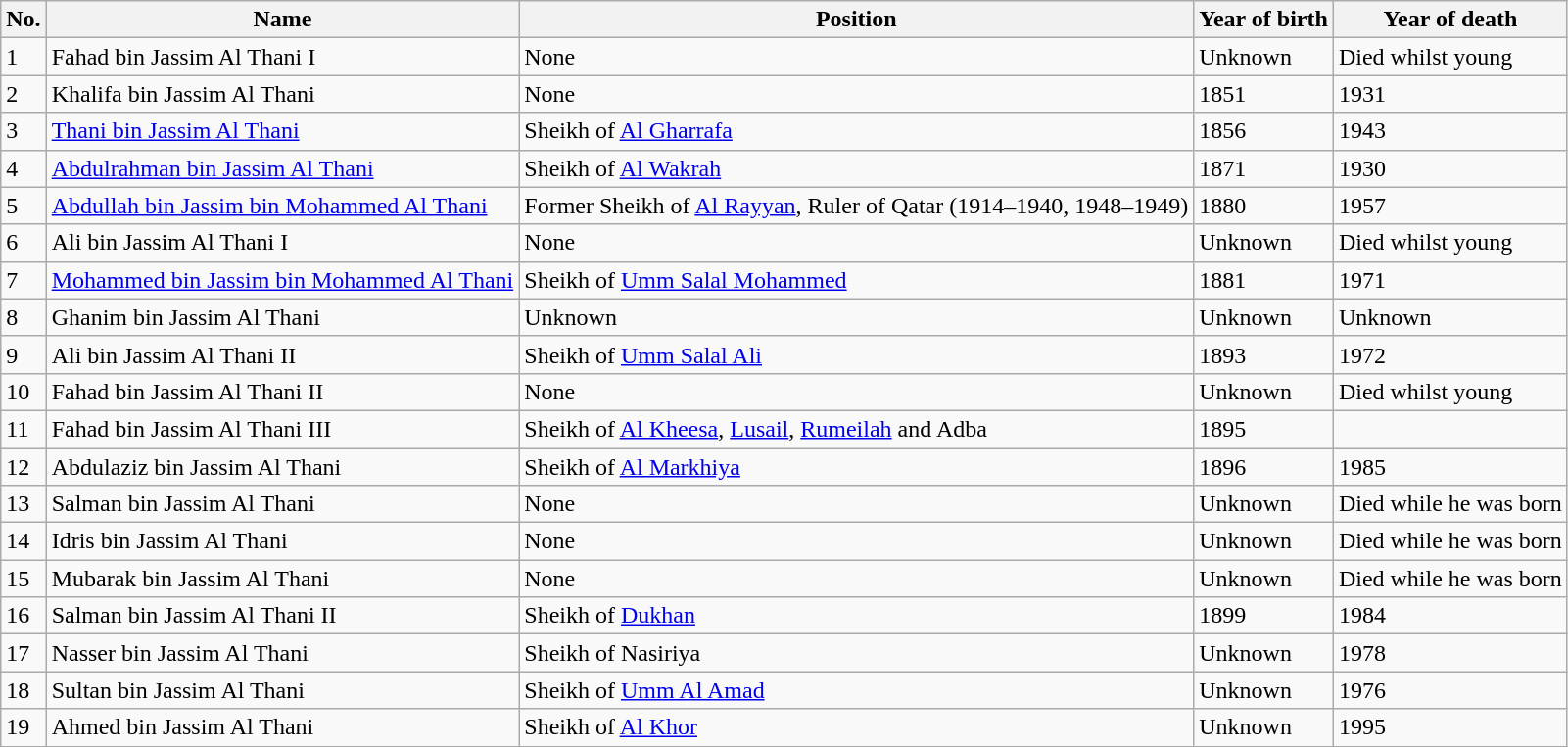<table class="wikitable">
<tr>
<th>No.</th>
<th>Name</th>
<th>Position</th>
<th>Year of birth</th>
<th>Year of death</th>
</tr>
<tr>
<td>1</td>
<td>Fahad bin Jassim Al Thani I</td>
<td>None</td>
<td>Unknown</td>
<td>Died whilst young</td>
</tr>
<tr>
<td>2</td>
<td>Khalifa bin Jassim Al Thani</td>
<td>None</td>
<td>1851</td>
<td>1931</td>
</tr>
<tr>
<td>3</td>
<td><a href='#'>Thani bin Jassim Al Thani</a></td>
<td>Sheikh of <a href='#'>Al Gharrafa</a></td>
<td>1856</td>
<td>1943</td>
</tr>
<tr>
<td>4</td>
<td><a href='#'>Abdulrahman bin Jassim Al Thani</a></td>
<td>Sheikh of <a href='#'>Al Wakrah</a></td>
<td>1871</td>
<td>1930</td>
</tr>
<tr>
<td>5</td>
<td><a href='#'>Abdullah bin Jassim bin Mohammed Al Thani</a></td>
<td>Former Sheikh of <a href='#'>Al Rayyan</a>, Ruler of Qatar (1914–1940, 1948–1949)</td>
<td>1880</td>
<td>1957</td>
</tr>
<tr>
<td>6</td>
<td>Ali bin Jassim Al Thani I</td>
<td>None</td>
<td>Unknown</td>
<td>Died whilst young</td>
</tr>
<tr>
<td>7</td>
<td><a href='#'>Mohammed bin Jassim bin Mohammed Al Thani</a></td>
<td>Sheikh of <a href='#'>Umm Salal Mohammed</a></td>
<td>1881</td>
<td>1971</td>
</tr>
<tr>
<td>8</td>
<td>Ghanim bin Jassim Al Thani</td>
<td>Unknown</td>
<td>Unknown</td>
<td>Unknown</td>
</tr>
<tr>
<td>9</td>
<td>Ali bin Jassim Al Thani II</td>
<td>Sheikh of <a href='#'>Umm Salal Ali</a></td>
<td>1893</td>
<td>1972</td>
</tr>
<tr>
<td>10</td>
<td>Fahad bin Jassim Al Thani II</td>
<td>None</td>
<td>Unknown</td>
<td>Died whilst young</td>
</tr>
<tr>
<td>11</td>
<td>Fahad bin Jassim Al Thani III</td>
<td>Sheikh of <a href='#'>Al Kheesa</a>, <a href='#'>Lusail</a>, <a href='#'>Rumeilah</a> and Adba</td>
<td>1895</td>
<td></td>
</tr>
<tr>
<td>12</td>
<td>Abdulaziz bin Jassim Al Thani</td>
<td>Sheikh of <a href='#'>Al Markhiya</a></td>
<td>1896</td>
<td>1985</td>
</tr>
<tr>
<td>13</td>
<td>Salman bin Jassim Al Thani</td>
<td>None</td>
<td>Unknown</td>
<td>Died while he was born</td>
</tr>
<tr>
<td>14</td>
<td>Idris bin Jassim Al Thani</td>
<td>None</td>
<td>Unknown</td>
<td>Died while he was born</td>
</tr>
<tr>
<td>15</td>
<td>Mubarak bin Jassim Al Thani</td>
<td>None</td>
<td>Unknown</td>
<td>Died while he was born</td>
</tr>
<tr>
<td>16</td>
<td>Salman bin Jassim Al Thani II</td>
<td>Sheikh of <a href='#'>Dukhan</a></td>
<td>1899</td>
<td>1984</td>
</tr>
<tr>
<td>17</td>
<td>Nasser bin Jassim Al Thani</td>
<td>Sheikh of Nasiriya</td>
<td>Unknown</td>
<td>1978</td>
</tr>
<tr>
<td>18</td>
<td>Sultan bin Jassim Al Thani</td>
<td>Sheikh of <a href='#'>Umm Al Amad</a></td>
<td>Unknown</td>
<td>1976</td>
</tr>
<tr>
<td>19</td>
<td>Ahmed bin Jassim Al Thani</td>
<td>Sheikh of <a href='#'>Al Khor</a></td>
<td>Unknown</td>
<td>1995</td>
</tr>
</table>
